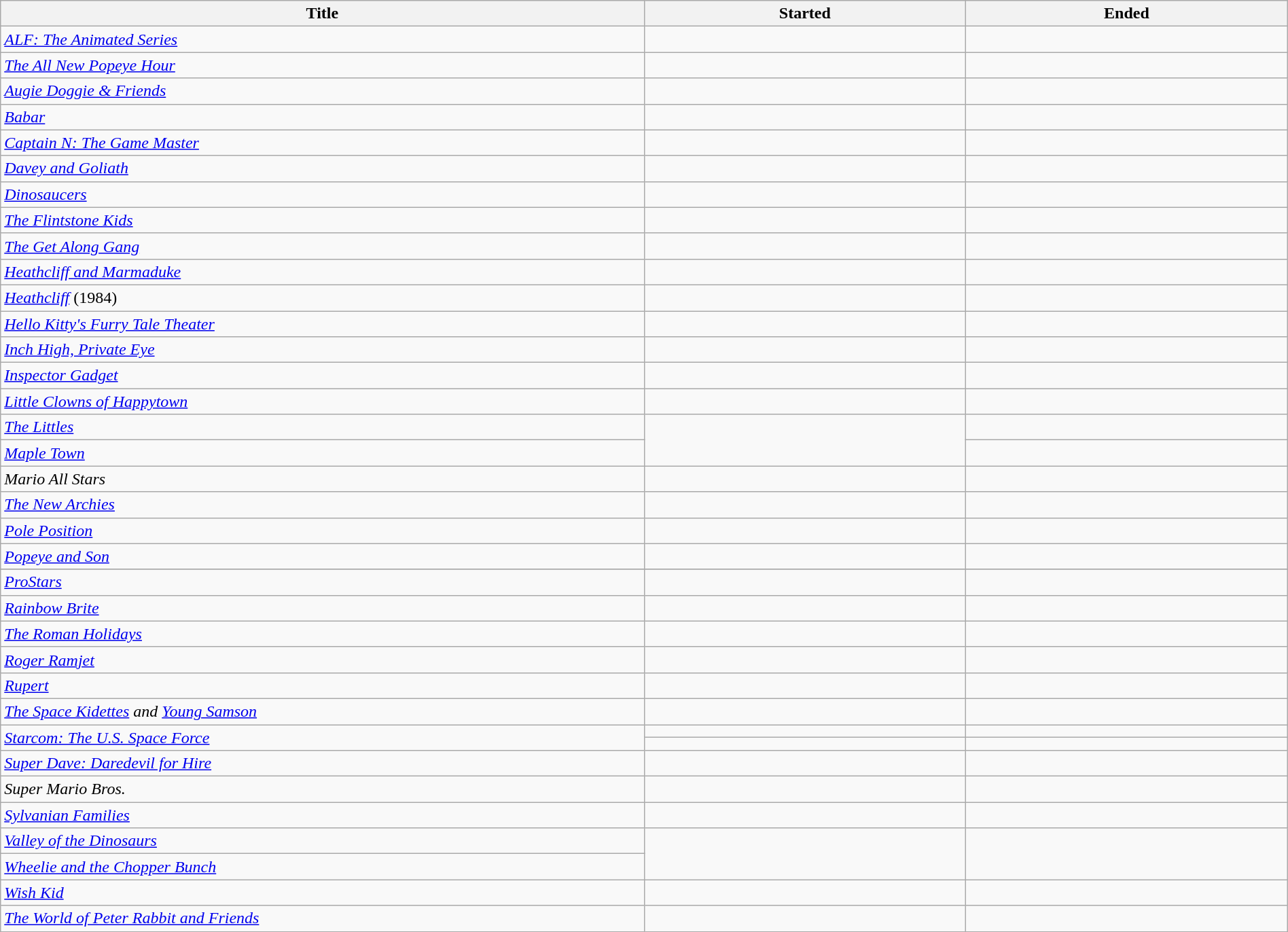<table class="wikitable sortable" style="width:100%;text-align:center;">
<tr>
<th scope="col" style="width:50%;">Title</th>
<th scope="col" style="width:25%;">Started</th>
<th scope="col" style="width:25%;">Ended</th>
</tr>
<tr>
<td scope="row" style="text-align:left;"><em><a href='#'>ALF: The Animated Series</a></em></td>
<td></td>
<td></td>
</tr>
<tr>
<td scope="row" style="text-align:left;"><em><a href='#'>The All New Popeye Hour</a></em></td>
<td></td>
<td></td>
</tr>
<tr>
<td scope="row" style="text-align:left;"><em><a href='#'>Augie Doggie & Friends</a></em></td>
<td></td>
<td></td>
</tr>
<tr>
<td scope="row" style="text-align:left;"><em><a href='#'>Babar</a></em></td>
<td></td>
<td></td>
</tr>
<tr>
<td scope="row" style="text-align:left;"><em><a href='#'>Captain N: The Game Master</a></em></td>
<td></td>
<td></td>
</tr>
<tr>
<td scope="row" style="text-align:left;"><em><a href='#'>Davey and Goliath</a></em></td>
<td></td>
<td></td>
</tr>
<tr>
<td scope="row" style="text-align:left;"><em><a href='#'>Dinosaucers</a></em></td>
<td></td>
<td></td>
</tr>
<tr>
<td scope="row" style="text-align:left;"><em><a href='#'>The Flintstone Kids</a></em></td>
<td></td>
<td></td>
</tr>
<tr>
<td scope="row" style="text-align:left;"><em><a href='#'>The Get Along Gang</a></em></td>
<td></td>
<td></td>
</tr>
<tr>
<td scope="row" style="text-align:left;"><em><a href='#'>Heathcliff and Marmaduke</a></em></td>
<td></td>
<td></td>
</tr>
<tr>
<td scope="row" style="text-align:left;"><em><a href='#'>Heathcliff</a></em> (1984)</td>
<td></td>
<td></td>
</tr>
<tr>
<td scope="row" style="text-align:left;"><em><a href='#'>Hello Kitty's Furry Tale Theater</a></em></td>
<td></td>
<td></td>
</tr>
<tr>
<td scope="row" style="text-align:left;"><em><a href='#'>Inch High, Private Eye</a></em></td>
<td></td>
<td></td>
</tr>
<tr>
<td scope="row" style="text-align:left;"><em><a href='#'>Inspector Gadget</a></em></td>
<td></td>
<td></td>
</tr>
<tr>
<td scope="row" style="text-align:left;"><em><a href='#'>Little Clowns of Happytown</a></em></td>
<td></td>
<td></td>
</tr>
<tr>
<td scope="row" style="text-align:left;"><em><a href='#'>The Littles</a></em></td>
<td rowspan="2"></td>
<td></td>
</tr>
<tr>
<td scope="row" style="text-align:left;"><em><a href='#'>Maple Town</a></em></td>
<td></td>
</tr>
<tr>
<td scope="row" style="text-align:left;"><em>Mario All Stars</em></td>
<td></td>
<td></td>
</tr>
<tr>
<td scope="row" style="text-align:left;"><em><a href='#'>The New Archies</a></em></td>
<td></td>
<td></td>
</tr>
<tr>
<td scope="row" style="text-align:left;"><em><a href='#'>Pole Position</a></em></td>
<td></td>
<td></td>
</tr>
<tr>
<td scope="row" style="text-align:left;"><em><a href='#'>Popeye and Son</a></em></td>
<td></td>
<td></td>
</tr>
<tr>
</tr>
<tr>
<td scope="row" style="text-align:left;"><em><a href='#'>ProStars</a></em></td>
<td></td>
<td></td>
</tr>
<tr>
<td scope="row" style="text-align:left;"><em><a href='#'>Rainbow Brite</a></em></td>
<td></td>
<td></td>
</tr>
<tr>
<td scope="row" style="text-align:left;"><em><a href='#'>The Roman Holidays</a></em></td>
<td></td>
<td></td>
</tr>
<tr>
<td scope="row" style="text-align:left;"><em><a href='#'>Roger Ramjet</a></em></td>
<td></td>
<td></td>
</tr>
<tr>
<td scope="row" style="text-align:left;"><em><a href='#'>Rupert</a></em></td>
<td></td>
<td></td>
</tr>
<tr>
<td scope="row" style="text-align:left;"><em><a href='#'>The Space Kidettes</a> and <a href='#'>Young Samson</a></em></td>
<td></td>
<td></td>
</tr>
<tr>
<td scope="row" style="text-align:left;" rowspan="2"><em><a href='#'>Starcom: The U.S. Space Force</a></em></td>
<td></td>
<td></td>
</tr>
<tr>
<td scope="row" style="text-align:center;"></td>
<td></td>
</tr>
<tr>
<td scope="row" style="text-align:left;"><em><a href='#'>Super Dave: Daredevil for Hire</a></em></td>
<td></td>
<td></td>
</tr>
<tr>
<td scope="row" style="text-align:left;"><em>Super Mario Bros.</em></td>
<td></td>
<td></td>
</tr>
<tr>
<td scope="row" style="text-align:left;"><em><a href='#'>Sylvanian Families</a></em></td>
<td></td>
<td></td>
</tr>
<tr>
<td scope="row" style="text-align:left;"><em><a href='#'>Valley of the Dinosaurs</a></em></td>
<td rowspan="2"></td>
<td rowspan="2"></td>
</tr>
<tr>
<td scope="row" style="text-align:left;"><em><a href='#'>Wheelie and the Chopper Bunch</a></em></td>
</tr>
<tr>
<td scope="row" style="text-align:left;"><em><a href='#'>Wish Kid</a></em></td>
<td></td>
<td></td>
</tr>
<tr>
<td scope="row" style="text-align:left;"><em><a href='#'>The World of Peter Rabbit and Friends</a></em></td>
<td></td>
<td></td>
</tr>
</table>
